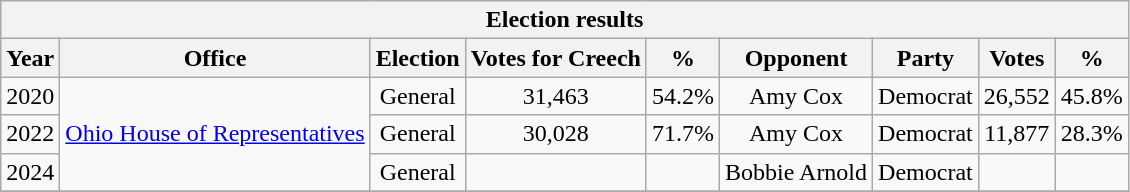<table class="wikitable" style="text-align: center;">
<tr>
<th colspan="9">Election results</th>
</tr>
<tr>
<th>Year</th>
<th>Office</th>
<th>Election</th>
<th>Votes for Creech</th>
<th>%</th>
<th>Opponent</th>
<th>Party</th>
<th>Votes</th>
<th>%</th>
</tr>
<tr>
<td>2020</td>
<td rowspan=3><a href='#'>Ohio House of Representatives</a></td>
<td>General</td>
<td>31,463</td>
<td>54.2%</td>
<td>Amy Cox</td>
<td>Democrat</td>
<td>26,552</td>
<td>45.8%</td>
</tr>
<tr |->
<td>2022</td>
<td>General</td>
<td>30,028</td>
<td>71.7%</td>
<td>Amy Cox</td>
<td>Democrat</td>
<td>11,877</td>
<td>28.3%</td>
</tr>
<tr>
<td>2024</td>
<td>General</td>
<td></td>
<td></td>
<td>Bobbie Arnold</td>
<td>Democrat</td>
<td></td>
<td></td>
</tr>
<tr |->
</tr>
</table>
